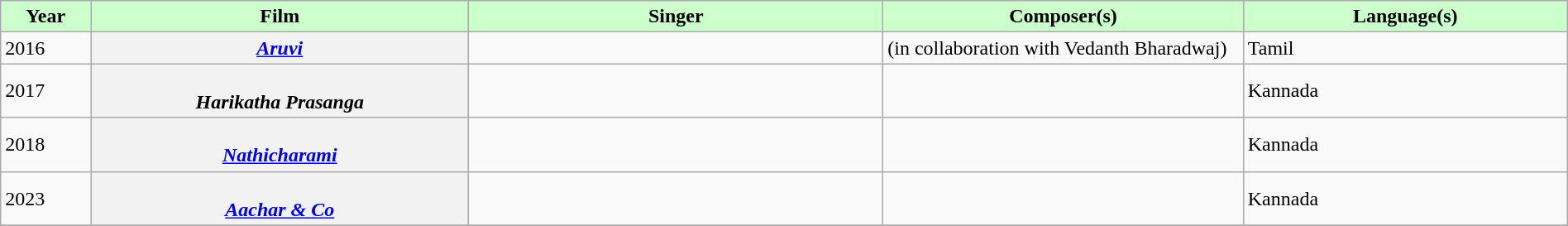<table class="wikitable plainrowheaders" style="width:100%;" textcolor:#000ghhhhh;">
<tr style="background:#cfc; text-align:center;">
<td scope="col" style="width:5%;"><strong>Year</strong></td>
<td scope="col" style="width:21%;"><strong>Film</strong></td>
<td scope="col" style="width:23%;"><strong>Singer</strong></td>
<td scope="col" style="width:20%;"><strong>Composer(s)</strong></td>
<td scope="col" style="width:18%;"><strong>Language(s)</strong></td>
</tr>
<tr>
<td rowspan="1">2016</td>
<th scope="row" rowspan="1"><em><a href='#'>Aruvi</a></em></th>
<td></td>
<td rowspan="1"> (in collaboration with Vedanth Bharadwaj)</td>
<td rowspan="1">Tamil</td>
</tr>
<tr>
<td rowspan="1">2017</td>
<th scope="row" rowspan="1"><br><em>Harikatha Prasanga</em></th>
<td></td>
<td rowspan="1"></td>
<td rowspan="1">Kannada</td>
</tr>
<tr>
<td rowspan="1">2018</td>
<th scope="row" rowspan="1"><br><em><a href='#'>Nathicharami</a></em></th>
<td></td>
<td rowspan="1"></td>
<td rowspan="1">Kannada</td>
</tr>
<tr>
<td rowspan="1">2023</td>
<th scope="row" rowspan="1"><br><em><a href='#'>Aachar & Co</a></em></th>
<td></td>
<td rowspan="1"></td>
<td rowspan="1">Kannada</td>
</tr>
<tr>
</tr>
</table>
